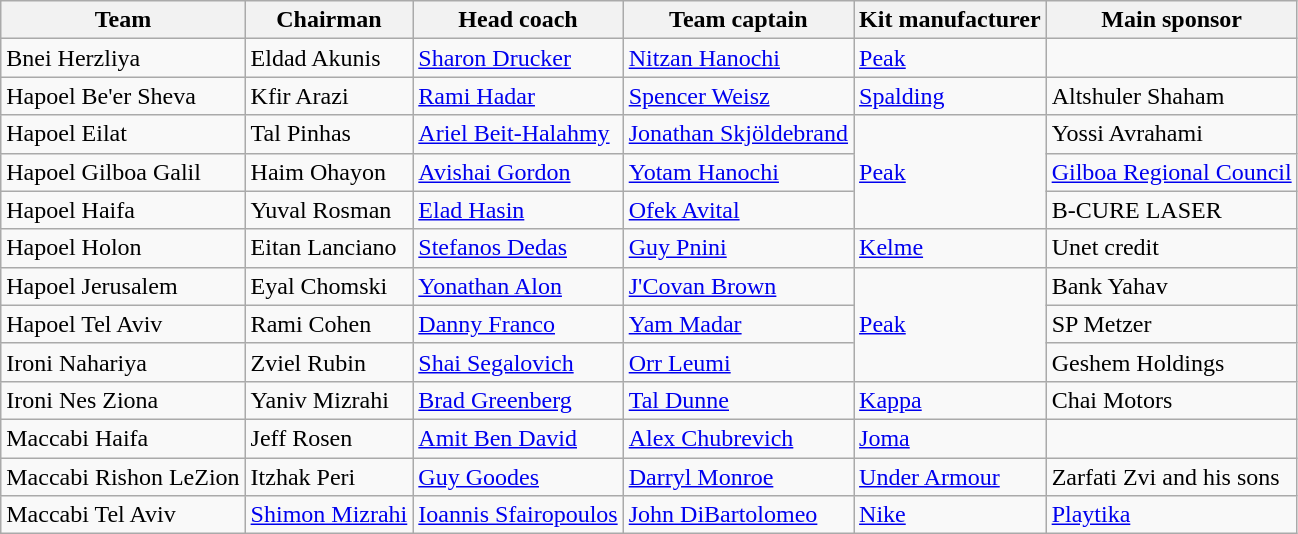<table class="wikitable sortable" style="text-align: left;">
<tr>
<th>Team</th>
<th>Chairman</th>
<th>Head coach</th>
<th>Team captain</th>
<th>Kit manufacturer</th>
<th>Main sponsor</th>
</tr>
<tr>
<td>Bnei Herzliya</td>
<td> Eldad Akunis</td>
<td> <a href='#'>Sharon Drucker</a></td>
<td> <a href='#'>Nitzan Hanochi</a></td>
<td><a href='#'>Peak</a></td>
<td></td>
</tr>
<tr>
<td>Hapoel Be'er Sheva</td>
<td> Kfir Arazi</td>
<td> <a href='#'>Rami Hadar</a></td>
<td> <a href='#'>Spencer Weisz</a></td>
<td><a href='#'>Spalding</a></td>
<td>Altshuler Shaham</td>
</tr>
<tr>
<td>Hapoel Eilat</td>
<td> Tal Pinhas</td>
<td> <a href='#'>Ariel Beit-Halahmy</a></td>
<td> <a href='#'>Jonathan Skjöldebrand</a></td>
<td rowspan=3><a href='#'>Peak</a></td>
<td>Yossi Avrahami</td>
</tr>
<tr>
<td>Hapoel Gilboa Galil</td>
<td> Haim Ohayon</td>
<td> <a href='#'>Avishai Gordon</a></td>
<td> <a href='#'>Yotam Hanochi</a></td>
<td><a href='#'>Gilboa Regional Council</a></td>
</tr>
<tr>
<td>Hapoel Haifa</td>
<td> Yuval Rosman</td>
<td> <a href='#'>Elad Hasin</a></td>
<td> <a href='#'>Ofek Avital</a></td>
<td>B-CURE LASER</td>
</tr>
<tr>
<td>Hapoel Holon</td>
<td> Eitan Lanciano</td>
<td> <a href='#'>Stefanos Dedas</a></td>
<td> <a href='#'>Guy Pnini</a></td>
<td><a href='#'>Kelme</a></td>
<td>Unet credit</td>
</tr>
<tr>
<td>Hapoel Jerusalem</td>
<td> Eyal Chomski</td>
<td> <a href='#'>Yonathan Alon</a></td>
<td>  <a href='#'>J'Covan Brown</a></td>
<td rowspan=3><a href='#'>Peak</a></td>
<td>Bank Yahav</td>
</tr>
<tr>
<td>Hapoel Tel Aviv</td>
<td> Rami Cohen</td>
<td> <a href='#'>Danny Franco</a></td>
<td> <a href='#'>Yam Madar</a></td>
<td>SP Metzer</td>
</tr>
<tr>
<td>Ironi Nahariya</td>
<td> Zviel Rubin</td>
<td> <a href='#'>Shai Segalovich</a></td>
<td> <a href='#'>Orr Leumi</a></td>
<td>Geshem Holdings</td>
</tr>
<tr>
<td>Ironi Nes Ziona</td>
<td> Yaniv Mizrahi</td>
<td> <a href='#'>Brad Greenberg</a></td>
<td> <a href='#'>Tal Dunne</a></td>
<td><a href='#'>Kappa</a></td>
<td>Chai Motors</td>
</tr>
<tr>
<td>Maccabi Haifa</td>
<td> Jeff Rosen</td>
<td> <a href='#'>Amit Ben David</a></td>
<td> <a href='#'>Alex Chubrevich</a></td>
<td><a href='#'>Joma</a></td>
<td></td>
</tr>
<tr>
<td>Maccabi Rishon LeZion</td>
<td> Itzhak Peri</td>
<td> <a href='#'>Guy Goodes</a></td>
<td> <a href='#'>Darryl Monroe</a></td>
<td><a href='#'>Under Armour</a></td>
<td>Zarfati Zvi and his sons</td>
</tr>
<tr>
<td>Maccabi Tel Aviv</td>
<td> <a href='#'>Shimon Mizrahi</a></td>
<td> <a href='#'>Ioannis Sfairopoulos</a></td>
<td>  <a href='#'>John DiBartolomeo</a></td>
<td><a href='#'>Nike</a></td>
<td><a href='#'>Playtika</a></td>
</tr>
</table>
